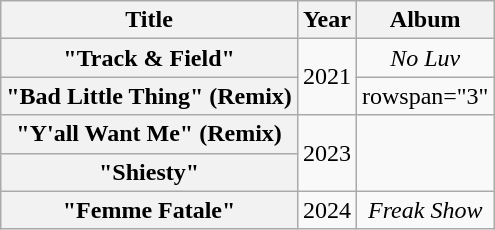<table class="wikitable plainrowheaders" style="text-align:center;">
<tr>
<th>Title</th>
<th>Year</th>
<th>Album</th>
</tr>
<tr>
<th scope="row">"Track & Field"<br></th>
<td rowspan="2">2021</td>
<td><em>No Luv</em></td>
</tr>
<tr>
<th scope="row">"Bad Little Thing" (Remix)<br></th>
<td>rowspan="3" </td>
</tr>
<tr>
<th scope="row">"Y'all Want Me" (Remix)<br></th>
<td rowspan="2">2023</td>
</tr>
<tr>
<th scope="row">"Shiesty"<br></th>
</tr>
<tr>
<th scope="row">"Femme Fatale"<br></th>
<td>2024</td>
<td><em>Freak Show</em></td>
</tr>
</table>
